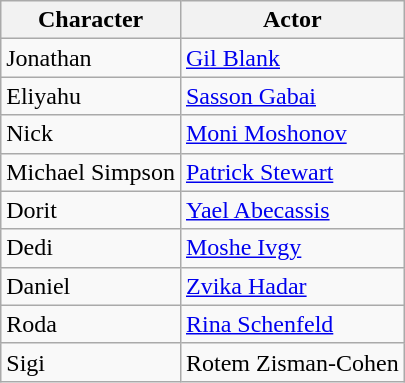<table class="wikitable">
<tr>
<th>Character</th>
<th>Actor</th>
</tr>
<tr>
<td>Jonathan</td>
<td><a href='#'>Gil Blank</a></td>
</tr>
<tr>
<td>Eliyahu</td>
<td><a href='#'>Sasson Gabai</a></td>
</tr>
<tr>
<td>Nick</td>
<td><a href='#'>Moni Moshonov</a></td>
</tr>
<tr>
<td>Michael Simpson</td>
<td><a href='#'>Patrick Stewart</a></td>
</tr>
<tr>
<td>Dorit</td>
<td><a href='#'>Yael Abecassis</a></td>
</tr>
<tr>
<td>Dedi</td>
<td><a href='#'>Moshe Ivgy</a></td>
</tr>
<tr>
<td>Daniel</td>
<td><a href='#'>Zvika Hadar</a></td>
</tr>
<tr>
<td>Roda</td>
<td><a href='#'>Rina Schenfeld</a></td>
</tr>
<tr>
<td>Sigi</td>
<td>Rotem Zisman-Cohen</td>
</tr>
</table>
